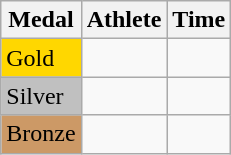<table class="wikitable">
<tr>
<th>Medal</th>
<th>Athlete</th>
<th>Time</th>
</tr>
<tr>
<td bgcolor="gold">Gold</td>
<td></td>
<td></td>
</tr>
<tr>
<td bgcolor="silver">Silver</td>
<td></td>
<td></td>
</tr>
<tr>
<td bgcolor="CC9966">Bronze</td>
<td></td>
<td></td>
</tr>
</table>
